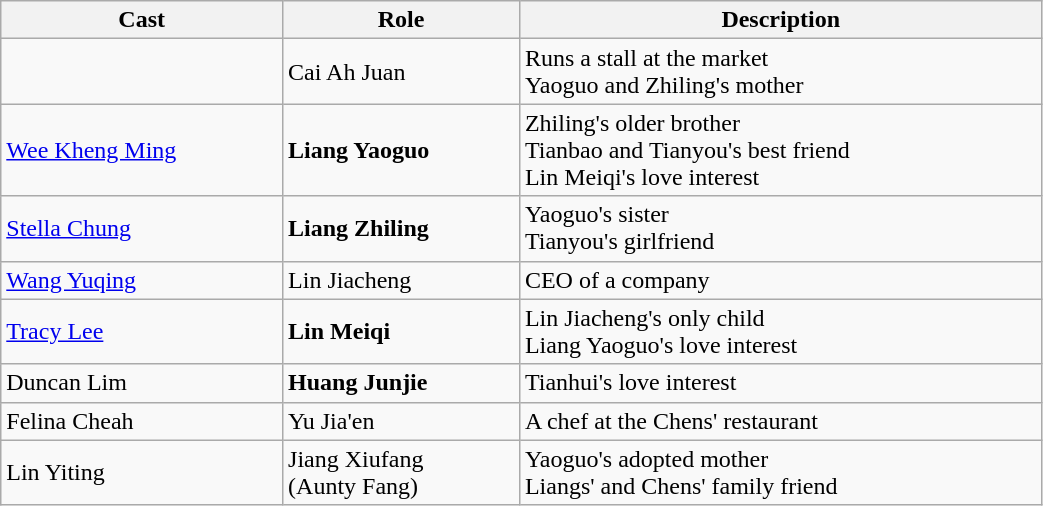<table class="wikitable" width="55%">
<tr>
<th>Cast</th>
<th>Role</th>
<th>Description</th>
</tr>
<tr>
<td></td>
<td>Cai Ah Juan</td>
<td>Runs a stall at the market<br>Yaoguo and Zhiling's mother</td>
</tr>
<tr>
<td><a href='#'>Wee Kheng Ming</a></td>
<td><strong>Liang Yaoguo</strong></td>
<td>Zhiling's older brother<br>Tianbao and Tianyou's best friend<br>Lin Meiqi's love interest</td>
</tr>
<tr>
<td><a href='#'>Stella Chung</a></td>
<td><strong>Liang Zhiling</strong></td>
<td>Yaoguo's sister<br>Tianyou's girlfriend</td>
</tr>
<tr>
<td><a href='#'>Wang Yuqing</a></td>
<td>Lin Jiacheng</td>
<td>CEO of a company</td>
</tr>
<tr>
<td><a href='#'>Tracy Lee</a></td>
<td><strong>Lin Meiqi</strong></td>
<td>Lin Jiacheng's only child<br>Liang Yaoguo's love interest</td>
</tr>
<tr>
<td>Duncan Lim</td>
<td><strong>Huang Junjie</strong></td>
<td>Tianhui's love interest</td>
</tr>
<tr>
<td>Felina Cheah</td>
<td>Yu Jia'en</td>
<td>A chef at the Chens' restaurant</td>
</tr>
<tr>
<td>Lin Yiting</td>
<td>Jiang Xiufang<br>(Aunty Fang)</td>
<td>Yaoguo's adopted mother<br>Liangs' and Chens' family friend</td>
</tr>
</table>
